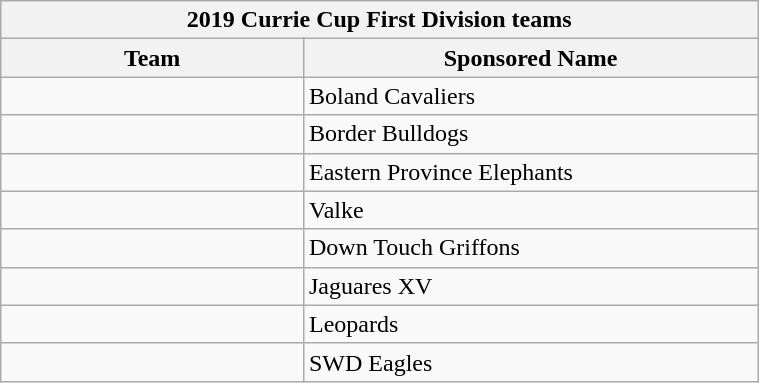<table class="wikitable collapsible sortable" style="text-align:left; font-size:100%; width:40%;">
<tr>
<th colspan="100%" align=center>2019 Currie Cup First Division teams</th>
</tr>
<tr>
<th width="40%">Team</th>
<th width="60%">Sponsored Name</th>
</tr>
<tr>
<td></td>
<td>Boland Cavaliers</td>
</tr>
<tr>
<td></td>
<td>Border Bulldogs</td>
</tr>
<tr>
<td></td>
<td>Eastern Province Elephants</td>
</tr>
<tr>
<td></td>
<td>Valke</td>
</tr>
<tr>
<td></td>
<td>Down Touch Griffons</td>
</tr>
<tr>
<td></td>
<td>Jaguares XV</td>
</tr>
<tr>
<td></td>
<td>Leopards</td>
</tr>
<tr>
<td></td>
<td>SWD Eagles</td>
</tr>
</table>
